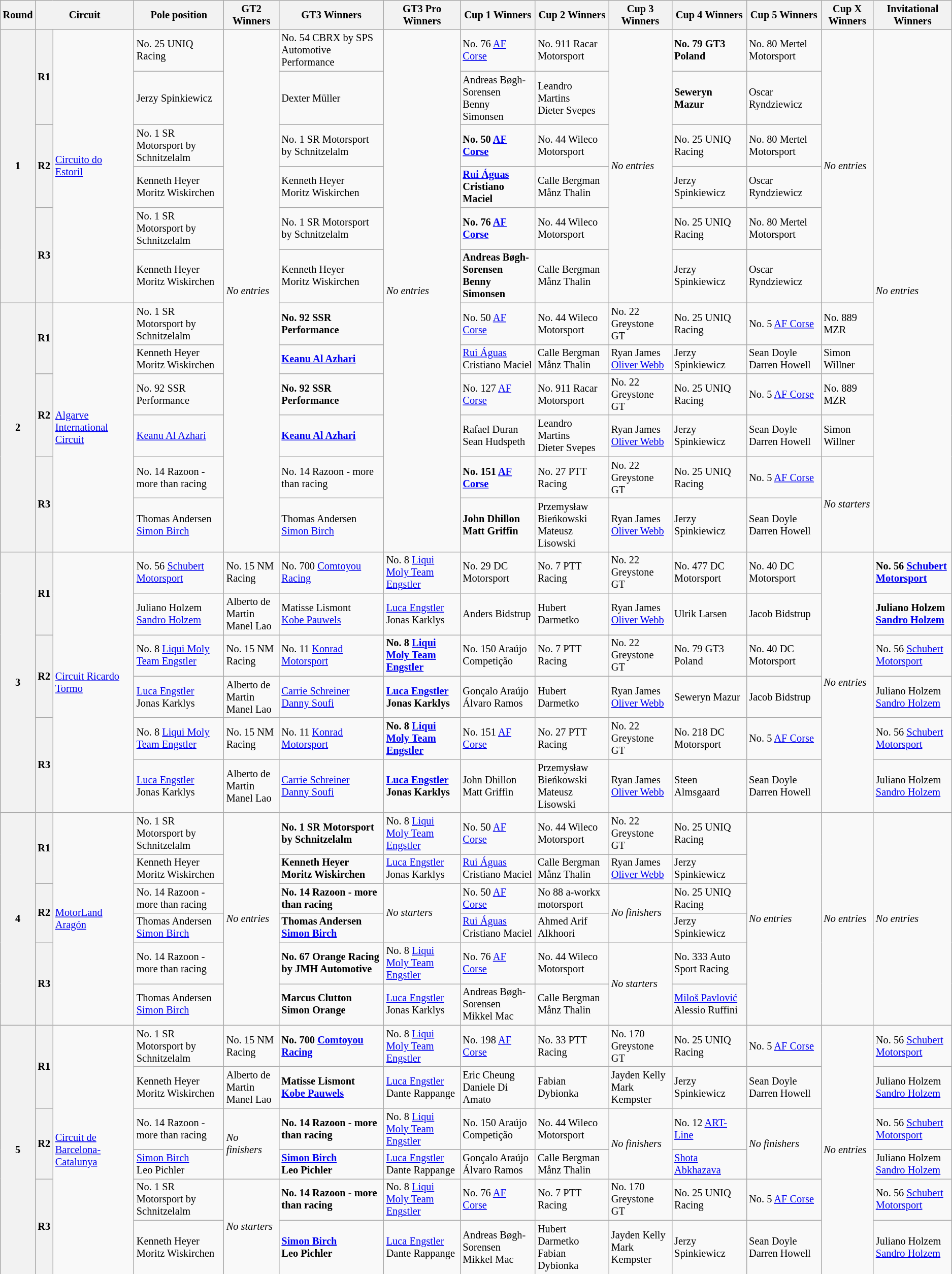<table class="wikitable" style="font-size: 85%">
<tr>
<th>Round</th>
<th colspan="2">Circuit</th>
<th>Pole position</th>
<th>GT2 Winners</th>
<th>GT3 Winners</th>
<th>GT3 Pro Winners</th>
<th>Cup 1 Winners</th>
<th>Cup 2 Winners</th>
<th>Cup 3 Winners</th>
<th>Cup 4 Winners</th>
<th>Cup 5 Winners</th>
<th>Cup X Winners</th>
<th>Invitational Winners</th>
</tr>
<tr>
<th rowspan="6">1</th>
<th rowspan="2">R1</th>
<td rowspan="6"> <a href='#'>Circuito do Estoril</a></td>
<td> No. 25 UNIQ Racing</td>
<td rowspan="12"><em>No entries</em></td>
<td> No. 54 CBRX by SPS Automotive Performance</td>
<td rowspan="12"><em>No entries</em></td>
<td> No. 76 <a href='#'>AF Corse</a></td>
<td> No. 911 Racar Motorsport</td>
<td rowspan="6"><em>No entries</em></td>
<td><strong> No. 79 GT3 Poland</strong></td>
<td> No. 80 Mertel Motorsport</td>
<td rowspan="6"><em>No entries</em></td>
<td rowspan="12"><em>No entries</em></td>
</tr>
<tr>
<td> Jerzy Spinkiewicz</td>
<td> Dexter Müller</td>
<td> Andreas Bøgh-Sorensen<br> Benny Simonsen</td>
<td> Leandro Martins<br> Dieter Svepes</td>
<td><strong> Seweryn Mazur</strong></td>
<td> Oscar Ryndziewicz</td>
</tr>
<tr>
<th rowspan="2">R2</th>
<td> No. 1 SR Motorsport by Schnitzelalm</td>
<td> No. 1 SR Motorsport by Schnitzelalm</td>
<td><strong> No. 50 <a href='#'>AF Corse</a></strong></td>
<td> No. 44 Wileco Motorsport</td>
<td> No. 25 UNIQ Racing</td>
<td> No. 80 Mertel Motorsport</td>
</tr>
<tr>
<td> Kenneth Heyer<br> Moritz Wiskirchen</td>
<td> Kenneth Heyer<br> Moritz Wiskirchen</td>
<td><strong> <a href='#'>Rui Águas</a><br> Cristiano Maciel</strong></td>
<td> Calle Bergman<br> Månz Thalin</td>
<td> Jerzy Spinkiewicz</td>
<td> Oscar Ryndziewicz</td>
</tr>
<tr>
<th rowspan="2">R3</th>
<td> No. 1 SR Motorsport by Schnitzelalm</td>
<td> No. 1 SR Motorsport by Schnitzelalm</td>
<td><strong> No. 76 <a href='#'>AF Corse</a></strong></td>
<td> No. 44 Wileco Motorsport</td>
<td> No. 25 UNIQ Racing</td>
<td> No. 80 Mertel Motorsport</td>
</tr>
<tr>
<td> Kenneth Heyer<br> Moritz Wiskirchen</td>
<td> Kenneth Heyer<br> Moritz Wiskirchen</td>
<td><strong> Andreas Bøgh-Sorensen<br> Benny Simonsen</strong></td>
<td> Calle Bergman<br> Månz Thalin</td>
<td> Jerzy Spinkiewicz</td>
<td> Oscar Ryndziewicz</td>
</tr>
<tr>
<th rowspan="6">2</th>
<th rowspan="2">R1</th>
<td rowspan="6"> <a href='#'>Algarve International Circuit</a></td>
<td> No. 1 SR Motorsport by Schnitzelalm</td>
<td><strong> No. 92 SSR Performance</strong></td>
<td> No. 50 <a href='#'>AF Corse</a></td>
<td> No. 44 Wileco Motorsport</td>
<td> No. 22 Greystone GT</td>
<td> No. 25 UNIQ Racing</td>
<td> No. 5 <a href='#'>AF Corse</a></td>
<td> No. 889 MZR</td>
</tr>
<tr>
<td> Kenneth Heyer<br> Moritz Wiskirchen</td>
<td><strong> <a href='#'>Keanu Al Azhari</a></strong></td>
<td> <a href='#'>Rui Águas</a><br> Cristiano Maciel</td>
<td> Calle Bergman<br> Månz Thalin</td>
<td> Ryan James<br> <a href='#'>Oliver Webb</a></td>
<td> Jerzy Spinkiewicz</td>
<td> Sean Doyle<br> Darren Howell</td>
<td> Simon Willner</td>
</tr>
<tr>
<th rowspan="2">R2</th>
<td> No. 92 SSR Performance</td>
<td><strong> No. 92 SSR Performance</strong></td>
<td> No. 127 <a href='#'>AF Corse</a></td>
<td> No. 911 Racar Motorsport</td>
<td> No. 22 Greystone GT</td>
<td> No. 25 UNIQ Racing</td>
<td> No. 5 <a href='#'>AF Corse</a></td>
<td> No. 889 MZR</td>
</tr>
<tr>
<td> <a href='#'>Keanu Al Azhari</a></td>
<td><strong> <a href='#'>Keanu Al Azhari</a></strong></td>
<td> Rafael Duran<br> Sean Hudspeth</td>
<td> Leandro Martins<br> Dieter Svepes</td>
<td> Ryan James<br> <a href='#'>Oliver Webb</a></td>
<td> Jerzy Spinkiewicz</td>
<td> Sean Doyle<br> Darren Howell</td>
<td> Simon Willner</td>
</tr>
<tr>
<th rowspan="2">R3</th>
<td> No. 14 Razoon - more than racing</td>
<td> No. 14 Razoon - more than racing</td>
<td><strong> No. 151 <a href='#'>AF Corse</a></strong></td>
<td> No. 27 PTT Racing</td>
<td> No. 22 Greystone GT</td>
<td> No. 25 UNIQ Racing</td>
<td> No. 5 <a href='#'>AF Corse</a></td>
<td rowspan="2"><em>No starters</em></td>
</tr>
<tr>
<td> Thomas Andersen<br> <a href='#'>Simon Birch</a></td>
<td> Thomas Andersen<br> <a href='#'>Simon Birch</a></td>
<td><strong> John Dhillon<br> Matt Griffin</strong></td>
<td> Przemysław Bieńkowski<br> Mateusz Lisowski</td>
<td> Ryan James<br> <a href='#'>Oliver Webb</a></td>
<td> Jerzy Spinkiewicz</td>
<td> Sean Doyle<br> Darren Howell</td>
</tr>
<tr>
<th rowspan="6">3</th>
<th rowspan="2">R1</th>
<td rowspan="6"> <a href='#'>Circuit Ricardo Tormo</a></td>
<td> No. 56 <a href='#'>Schubert Motorsport</a></td>
<td> No. 15 NM Racing</td>
<td> No. 700 <a href='#'>Comtoyou Racing</a></td>
<td> No. 8 <a href='#'>Liqui Moly Team Engstler</a></td>
<td> No. 29 DC Motorsport</td>
<td> No. 7 PTT Racing</td>
<td> No. 22 Greystone GT</td>
<td> No. 477 DC Motorsport</td>
<td> No. 40 DC Motorsport</td>
<td rowspan="6"><em>No entries</em></td>
<td><strong> No. 56 <a href='#'>Schubert Motorsport</a></strong></td>
</tr>
<tr>
<td> Juliano Holzem<br> <a href='#'>Sandro Holzem</a></td>
<td> Alberto de Martin<br> Manel Lao</td>
<td> Matisse Lismont<br> <a href='#'>Kobe Pauwels</a></td>
<td> <a href='#'>Luca Engstler</a><br> Jonas Karklys</td>
<td> Anders Bidstrup</td>
<td> Hubert Darmetko</td>
<td> Ryan James<br> <a href='#'>Oliver Webb</a></td>
<td> Ulrik Larsen</td>
<td> Jacob Bidstrup</td>
<td><strong> Juliano Holzem<br> <a href='#'>Sandro Holzem</a></strong></td>
</tr>
<tr>
<th rowspan="2">R2</th>
<td> No. 8 <a href='#'>Liqui Moly Team Engstler</a></td>
<td> No. 15 NM Racing</td>
<td> No. 11 <a href='#'>Konrad Motorsport</a></td>
<td><strong> No. 8 <a href='#'>Liqui Moly Team Engstler</a></strong></td>
<td> No. 150 Araújo Competição</td>
<td> No. 7 PTT Racing</td>
<td> No. 22 Greystone GT</td>
<td> No. 79 GT3 Poland</td>
<td> No. 40 DC Motorsport</td>
<td> No. 56 <a href='#'>Schubert Motorsport</a></td>
</tr>
<tr>
<td> <a href='#'>Luca Engstler</a><br> Jonas Karklys</td>
<td> Alberto de Martin<br> Manel Lao</td>
<td> <a href='#'>Carrie Schreiner</a><br> <a href='#'>Danny Soufi</a></td>
<td><strong> <a href='#'>Luca Engstler</a><br> Jonas Karklys</strong></td>
<td> Gonçalo Araújo<br> Álvaro Ramos</td>
<td> Hubert Darmetko</td>
<td> Ryan James<br> <a href='#'>Oliver Webb</a></td>
<td> Seweryn Mazur</td>
<td> Jacob Bidstrup</td>
<td> Juliano Holzem<br> <a href='#'>Sandro Holzem</a></td>
</tr>
<tr>
<th rowspan="2">R3</th>
<td> No. 8 <a href='#'>Liqui Moly Team Engstler</a></td>
<td> No. 15 NM Racing</td>
<td> No. 11 <a href='#'>Konrad Motorsport</a></td>
<td><strong> No. 8 <a href='#'>Liqui Moly Team Engstler</a></strong></td>
<td> No. 151 <a href='#'>AF Corse</a></td>
<td> No. 27 PTT Racing</td>
<td> No. 22 Greystone GT</td>
<td> No. 218 DC Motorsport</td>
<td> No. 5 <a href='#'>AF Corse</a></td>
<td> No. 56 <a href='#'>Schubert Motorsport</a></td>
</tr>
<tr>
<td> <a href='#'>Luca Engstler</a><br> Jonas Karklys</td>
<td> Alberto de Martin<br> Manel Lao</td>
<td> <a href='#'>Carrie Schreiner</a><br> <a href='#'>Danny Soufi</a></td>
<td><strong> <a href='#'>Luca Engstler</a><br> Jonas Karklys</strong></td>
<td> John Dhillon<br> Matt Griffin</td>
<td> Przemysław Bieńkowski<br> Mateusz Lisowski</td>
<td> Ryan James<br> <a href='#'>Oliver Webb</a></td>
<td> Steen Almsgaard</td>
<td> Sean Doyle<br> Darren Howell</td>
<td> Juliano Holzem<br> <a href='#'>Sandro Holzem</a></td>
</tr>
<tr>
<th rowspan="6">4</th>
<th rowspan="2">R1</th>
<td rowspan="6"> <a href='#'>MotorLand Aragón</a></td>
<td> No. 1 SR Motorsport by Schnitzelalm</td>
<td rowspan="6"><em>No entries</em></td>
<td><strong> No. 1 SR Motorsport by Schnitzelalm</strong></td>
<td> No. 8 <a href='#'>Liqui Moly Team Engstler</a></td>
<td> No. 50 <a href='#'>AF Corse</a></td>
<td> No. 44 Wileco Motorsport</td>
<td> No. 22 Greystone GT</td>
<td> No. 25 UNIQ Racing</td>
<td rowspan="6"><em>No entries</em></td>
<td rowspan="6"><em>No entries</em></td>
<td rowspan="6"><em>No entries</em></td>
</tr>
<tr>
<td> Kenneth Heyer<br> Moritz Wiskirchen</td>
<td><strong> Kenneth Heyer<br> Moritz Wiskirchen</strong></td>
<td> <a href='#'>Luca Engstler</a><br> Jonas Karklys</td>
<td> <a href='#'>Rui Águas</a><br> Cristiano Maciel</td>
<td> Calle Bergman<br> Månz Thalin</td>
<td> Ryan James<br> <a href='#'>Oliver Webb</a></td>
<td> Jerzy Spinkiewicz</td>
</tr>
<tr>
<th rowspan="2">R2</th>
<td> No. 14 Razoon - more than racing</td>
<td><strong> No. 14 Razoon - more than racing</strong></td>
<td rowspan="2"><em>No starters</em></td>
<td> No. 50 <a href='#'>AF Corse</a></td>
<td> No 88 a-workx motorsport</td>
<td rowspan="2"><em>No finishers</em></td>
<td> No. 25 UNIQ Racing</td>
</tr>
<tr>
<td> Thomas Andersen<br> <a href='#'>Simon Birch</a></td>
<td><strong> Thomas Andersen<br> <a href='#'>Simon Birch</a></strong></td>
<td> <a href='#'>Rui Águas</a><br> Cristiano Maciel</td>
<td> Ahmed Arif Alkhoori</td>
<td> Jerzy Spinkiewicz</td>
</tr>
<tr>
<th rowspan="2">R3</th>
<td> No. 14 Razoon - more than racing</td>
<td><strong> No. 67 Orange Racing by JMH Automotive</strong></td>
<td> No. 8 <a href='#'>Liqui Moly Team Engstler</a></td>
<td> No. 76 <a href='#'>AF Corse</a></td>
<td> No. 44 Wileco Motorsport</td>
<td rowspan="2"><em>No starters</em></td>
<td> No. 333 Auto Sport Racing</td>
</tr>
<tr>
<td> Thomas Andersen<br> <a href='#'>Simon Birch</a></td>
<td><strong> Marcus Clutton<br> Simon Orange</strong></td>
<td> <a href='#'>Luca Engstler</a><br> Jonas Karklys</td>
<td> Andreas Bøgh-Sorensen<br> Mikkel Mac</td>
<td> Calle Bergman<br> Månz Thalin</td>
<td> <a href='#'>Miloš Pavlović</a><br> Alessio Ruffini</td>
</tr>
<tr>
<th rowspan="6">5</th>
<th rowspan="2">R1</th>
<td rowspan="6"> <a href='#'>Circuit de Barcelona-Catalunya</a></td>
<td> No. 1 SR Motorsport by Schnitzelalm</td>
<td> No. 15 NM Racing</td>
<td><strong> No. 700 <a href='#'>Comtoyou Racing</a></strong></td>
<td> No. 8 <a href='#'>Liqui Moly Team Engstler</a></td>
<td> No. 198 <a href='#'>AF Corse</a></td>
<td> No. 33 PTT Racing</td>
<td> No. 170 Greystone GT</td>
<td> No. 25 UNIQ Racing</td>
<td> No. 5 <a href='#'>AF Corse</a></td>
<td rowspan="6"><em>No entries</em></td>
<td> No. 56 <a href='#'>Schubert Motorsport</a></td>
</tr>
<tr>
<td> Kenneth Heyer<br> Moritz Wiskirchen</td>
<td> Alberto de Martin<br> Manel Lao</td>
<td><strong> Matisse Lismont<br> <a href='#'>Kobe Pauwels</a></strong></td>
<td> <a href='#'>Luca Engstler</a><br> Dante Rappange</td>
<td> Eric Cheung<br> Daniele Di Amato</td>
<td> Fabian Dybionka</td>
<td> Jayden Kelly<br> Mark Kempster</td>
<td> Jerzy Spinkiewicz</td>
<td> Sean Doyle<br> Darren Howell</td>
<td> Juliano Holzem<br> <a href='#'>Sandro Holzem</a></td>
</tr>
<tr>
<th rowspan="2">R2</th>
<td> No. 14 Razoon - more than racing</td>
<td rowspan="2"><em>No finishers</em></td>
<td><strong> No. 14 Razoon - more than racing</strong></td>
<td> No. 8 <a href='#'>Liqui Moly Team Engstler</a></td>
<td> No. 150 Araújo Competição</td>
<td> No. 44 Wileco Motorsport</td>
<td rowspan="2"><em>No finishers</em></td>
<td> No. 12 <a href='#'>ART-Line</a></td>
<td rowspan="2"><em>No finishers</em></td>
<td> No. 56 <a href='#'>Schubert Motorsport</a></td>
</tr>
<tr>
<td> <a href='#'>Simon Birch</a><br> Leo Pichler</td>
<td><strong> <a href='#'>Simon Birch</a><br> Leo Pichler</strong></td>
<td> <a href='#'>Luca Engstler</a><br> Dante Rappange</td>
<td> Gonçalo Araújo<br> Álvaro Ramos</td>
<td> Calle Bergman<br> Månz Thalin</td>
<td> <a href='#'>Shota Abkhazava</a></td>
<td> Juliano Holzem<br> <a href='#'>Sandro Holzem</a></td>
</tr>
<tr>
<th rowspan="2">R3</th>
<td> No. 1 SR Motorsport by Schnitzelalm</td>
<td rowspan="2"><em>No starters</em></td>
<td><strong> No. 14 Razoon - more than racing</strong></td>
<td> No. 8 <a href='#'>Liqui Moly Team Engstler</a></td>
<td> No. 76 <a href='#'>AF Corse</a></td>
<td> No. 7 PTT Racing</td>
<td> No. 170 Greystone GT</td>
<td> No. 25 UNIQ Racing</td>
<td> No. 5 <a href='#'>AF Corse</a></td>
<td> No. 56 <a href='#'>Schubert Motorsport</a></td>
</tr>
<tr>
<td> Kenneth Heyer<br> Moritz Wiskirchen</td>
<td><strong> <a href='#'>Simon Birch</a><br> Leo Pichler</strong></td>
<td> <a href='#'>Luca Engstler</a><br> Dante Rappange</td>
<td> Andreas Bøgh-Sorensen<br> Mikkel Mac</td>
<td> Hubert Darmetko<br> Fabian Dybionka</td>
<td> Jayden Kelly<br> Mark Kempster</td>
<td> Jerzy Spinkiewicz</td>
<td> Sean Doyle<br> Darren Howell</td>
<td> Juliano Holzem<br> <a href='#'>Sandro Holzem</a></td>
</tr>
</table>
